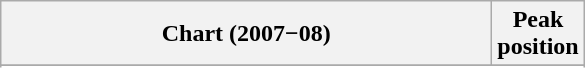<table class="wikitable plainrowheaders sortable" style="text-align:center;">
<tr>
<th scope="col" style="width:20em;">Chart (2007−08)</th>
<th scope="col">Peak<br>position</th>
</tr>
<tr>
</tr>
<tr>
</tr>
<tr>
</tr>
</table>
